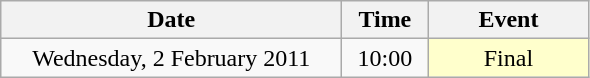<table class = "wikitable" style="text-align:center;">
<tr>
<th width=220>Date</th>
<th width=50>Time</th>
<th width=100>Event</th>
</tr>
<tr>
<td>Wednesday, 2 February 2011</td>
<td>10:00</td>
<td bgcolor=ffffcc>Final</td>
</tr>
</table>
